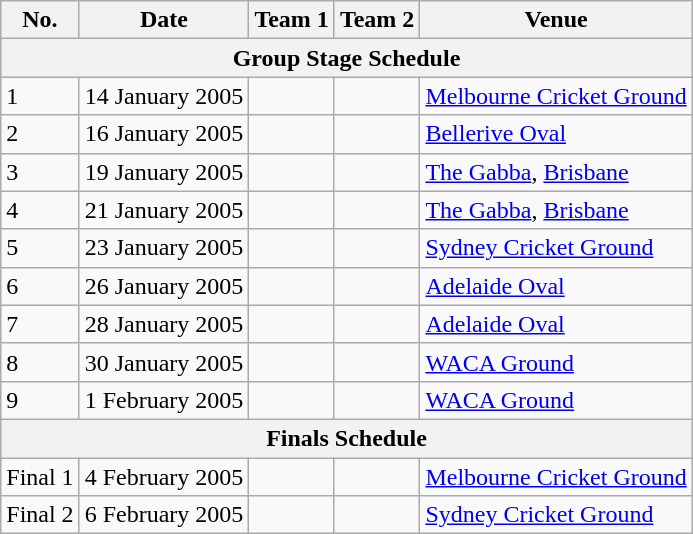<table class="wikitable">
<tr>
<th>No.</th>
<th>Date</th>
<th>Team 1</th>
<th>Team 2</th>
<th>Venue</th>
</tr>
<tr>
<th colspan="5">Group Stage Schedule</th>
</tr>
<tr>
<td>1</td>
<td>14 January 2005</td>
<td></td>
<td></td>
<td><a href='#'>Melbourne Cricket Ground</a></td>
</tr>
<tr>
<td>2</td>
<td>16 January 2005</td>
<td></td>
<td></td>
<td><a href='#'>Bellerive Oval</a></td>
</tr>
<tr>
<td>3</td>
<td>19 January 2005</td>
<td></td>
<td></td>
<td><a href='#'>The Gabba</a>, <a href='#'>Brisbane</a></td>
</tr>
<tr>
<td>4</td>
<td>21 January 2005</td>
<td></td>
<td></td>
<td><a href='#'>The Gabba</a>, <a href='#'>Brisbane</a></td>
</tr>
<tr>
<td>5</td>
<td>23 January 2005</td>
<td></td>
<td></td>
<td><a href='#'>Sydney Cricket Ground</a></td>
</tr>
<tr>
<td>6</td>
<td>26 January 2005</td>
<td></td>
<td></td>
<td><a href='#'>Adelaide Oval</a></td>
</tr>
<tr>
<td>7</td>
<td>28 January 2005</td>
<td></td>
<td></td>
<td><a href='#'>Adelaide Oval</a></td>
</tr>
<tr>
<td>8</td>
<td>30 January 2005</td>
<td></td>
<td></td>
<td><a href='#'>WACA Ground</a></td>
</tr>
<tr>
<td>9</td>
<td>1 February 2005</td>
<td></td>
<td></td>
<td><a href='#'>WACA Ground</a></td>
</tr>
<tr>
<th colspan="5">Finals Schedule</th>
</tr>
<tr>
<td>Final 1</td>
<td>4 February 2005</td>
<td></td>
<td></td>
<td><a href='#'>Melbourne Cricket Ground</a></td>
</tr>
<tr>
<td>Final 2</td>
<td>6 February 2005</td>
<td></td>
<td></td>
<td><a href='#'>Sydney Cricket Ground</a></td>
</tr>
</table>
